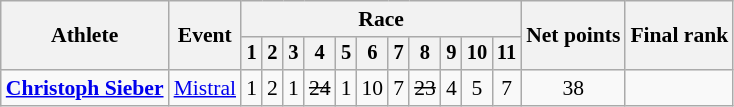<table class="wikitable" style="font-size:90%">
<tr>
<th rowspan="2">Athlete</th>
<th rowspan="2">Event</th>
<th colspan=11>Race</th>
<th rowspan=2>Net points</th>
<th rowspan=2>Final rank</th>
</tr>
<tr style="font-size:95%">
<th>1</th>
<th>2</th>
<th>3</th>
<th>4</th>
<th>5</th>
<th>6</th>
<th>7</th>
<th>8</th>
<th>9</th>
<th>10</th>
<th>11</th>
</tr>
<tr align=center>
<td align=left><strong><a href='#'>Christoph Sieber</a></strong></td>
<td align=left><a href='#'>Mistral</a></td>
<td>1</td>
<td>2</td>
<td>1</td>
<td><s>24</s></td>
<td>1</td>
<td>10</td>
<td>7</td>
<td><s>23</s></td>
<td>4</td>
<td>5</td>
<td>7</td>
<td>38</td>
<td></td>
</tr>
</table>
